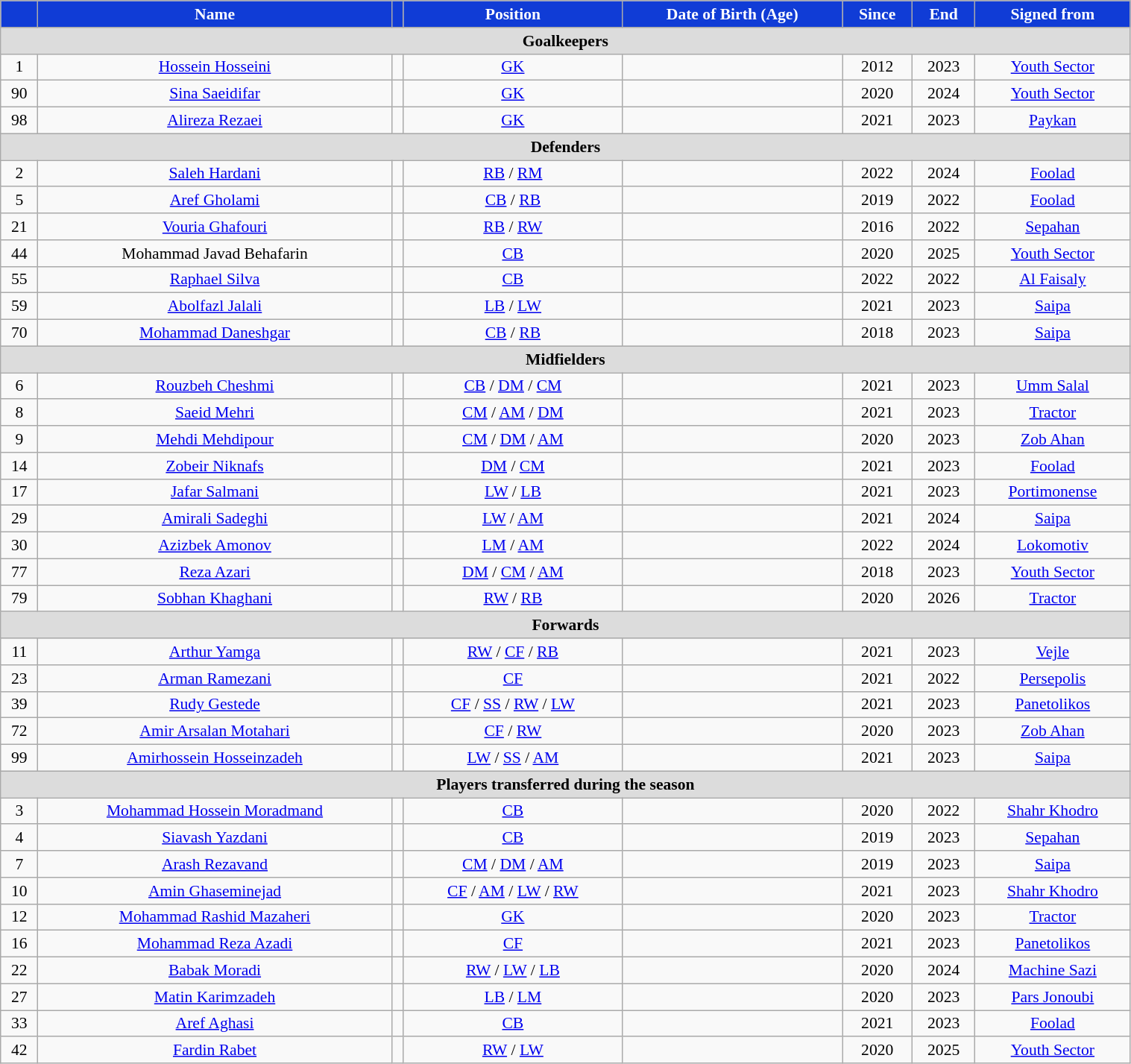<table class="wikitable" style="text-align:center; font-size:90%; width:80%;">
<tr>
<th style="background:#103CD6; color:white; text-align:center;"></th>
<th style="background:#103CD6; color:white; text-align:center;">Name</th>
<th style="background:#103CD6; color:white; text-align:center;"></th>
<th style="background:#103CD6; color:white; text-align:center;">Position</th>
<th style="background:#103CD6; color:white; text-align:center;">Date of Birth (Age)</th>
<th style="background:#103CD6; color:white; text-align:center;">Since</th>
<th style="background:#103CD6; color:white; text-align:center;">End</th>
<th style="background:#103CD6; color:white; text-align:center;">Signed from</th>
</tr>
<tr>
<th colspan=10 style="background: #DCDCDC" align=right>Goalkeepers</th>
</tr>
<tr>
<td>1</td>
<td><a href='#'>Hossein Hosseini</a></td>
<td></td>
<td><a href='#'>GK</a></td>
<td></td>
<td>2012</td>
<td>2023</td>
<td> <a href='#'>Youth Sector</a></td>
</tr>
<tr>
<td>90</td>
<td><a href='#'>Sina Saeidifar</a></td>
<td></td>
<td><a href='#'>GK</a></td>
<td></td>
<td>2020</td>
<td>2024</td>
<td> <a href='#'>Youth Sector</a></td>
</tr>
<tr>
<td>98</td>
<td><a href='#'>Alireza Rezaei</a></td>
<td></td>
<td><a href='#'>GK</a></td>
<td></td>
<td>2021</td>
<td>2023</td>
<td> <a href='#'>Paykan</a></td>
</tr>
<tr>
<th colspan=11 style="background: #DCDCDC" align=right>Defenders</th>
</tr>
<tr>
<td>2</td>
<td><a href='#'>Saleh Hardani</a></td>
<td></td>
<td><a href='#'>RB</a> / <a href='#'>RM</a></td>
<td></td>
<td>2022</td>
<td>2024</td>
<td> <a href='#'>Foolad</a></td>
</tr>
<tr>
<td>5</td>
<td><a href='#'>Aref Gholami</a></td>
<td></td>
<td><a href='#'>CB</a> / <a href='#'>RB</a></td>
<td></td>
<td>2019</td>
<td>2022</td>
<td> <a href='#'>Foolad</a></td>
</tr>
<tr>
<td>21</td>
<td><a href='#'>Vouria Ghafouri</a></td>
<td></td>
<td><a href='#'>RB</a> / <a href='#'>RW</a></td>
<td></td>
<td>2016</td>
<td>2022</td>
<td> <a href='#'>Sepahan</a></td>
</tr>
<tr>
<td>44</td>
<td>Mohammad Javad Behafarin</td>
<td></td>
<td><a href='#'>CB</a></td>
<td></td>
<td>2020</td>
<td>2025</td>
<td> <a href='#'>Youth Sector</a></td>
</tr>
<tr>
<td>55</td>
<td><a href='#'>Raphael Silva</a></td>
<td></td>
<td><a href='#'>CB</a></td>
<td></td>
<td>2022</td>
<td>2022</td>
<td> <a href='#'>Al Faisaly</a></td>
</tr>
<tr>
<td>59</td>
<td><a href='#'>Abolfazl Jalali</a></td>
<td></td>
<td><a href='#'>LB</a> / <a href='#'>LW</a></td>
<td></td>
<td>2021</td>
<td>2023</td>
<td> <a href='#'>Saipa</a></td>
</tr>
<tr>
<td>70</td>
<td><a href='#'>Mohammad Daneshgar</a></td>
<td></td>
<td><a href='#'>CB</a> / <a href='#'>RB</a></td>
<td></td>
<td>2018</td>
<td>2023</td>
<td> <a href='#'>Saipa</a></td>
</tr>
<tr>
<th colspan=11 style="background: #DCDCDC" align=right>Midfielders</th>
</tr>
<tr>
<td>6</td>
<td><a href='#'>Rouzbeh Cheshmi</a></td>
<td></td>
<td><a href='#'>CB</a> / <a href='#'>DM</a> / <a href='#'>CM</a></td>
<td></td>
<td>2021</td>
<td>2023</td>
<td> <a href='#'>Umm Salal</a></td>
</tr>
<tr>
<td>8</td>
<td><a href='#'>Saeid Mehri</a></td>
<td></td>
<td><a href='#'>CM</a> / <a href='#'>AM</a> / <a href='#'>DM</a></td>
<td></td>
<td>2021</td>
<td>2023</td>
<td> <a href='#'>Tractor</a></td>
</tr>
<tr>
<td>9</td>
<td><a href='#'>Mehdi Mehdipour</a></td>
<td></td>
<td><a href='#'>CM</a> / <a href='#'>DM</a> / <a href='#'>AM</a></td>
<td></td>
<td>2020</td>
<td>2023</td>
<td> <a href='#'>Zob Ahan</a></td>
</tr>
<tr>
<td>14</td>
<td><a href='#'>Zobeir Niknafs</a></td>
<td></td>
<td><a href='#'>DM</a> / <a href='#'>CM</a></td>
<td></td>
<td>2021</td>
<td>2023</td>
<td> <a href='#'>Foolad</a></td>
</tr>
<tr>
<td>17</td>
<td><a href='#'>Jafar Salmani</a></td>
<td></td>
<td><a href='#'>LW</a> / <a href='#'>LB</a></td>
<td></td>
<td>2021</td>
<td>2023</td>
<td> <a href='#'>Portimonense</a></td>
</tr>
<tr>
<td>29</td>
<td><a href='#'>Amirali Sadeghi</a></td>
<td></td>
<td><a href='#'>LW</a> / <a href='#'>AM</a></td>
<td></td>
<td>2021</td>
<td>2024</td>
<td> <a href='#'>Saipa</a></td>
</tr>
<tr>
<td>30</td>
<td><a href='#'>Azizbek Amonov</a></td>
<td></td>
<td><a href='#'>LM</a> / <a href='#'>AM</a></td>
<td></td>
<td>2022</td>
<td>2024</td>
<td> <a href='#'>Lokomotiv</a></td>
</tr>
<tr>
<td>77</td>
<td><a href='#'>Reza Azari</a></td>
<td></td>
<td><a href='#'>DM</a> / <a href='#'>CM</a> / <a href='#'>AM</a></td>
<td></td>
<td>2018</td>
<td>2023</td>
<td> <a href='#'>Youth Sector</a></td>
</tr>
<tr>
<td>79</td>
<td><a href='#'>Sobhan Khaghani</a></td>
<td></td>
<td><a href='#'>RW</a> / <a href='#'>RB</a></td>
<td></td>
<td>2020</td>
<td>2026</td>
<td> <a href='#'>Tractor</a></td>
</tr>
<tr>
<th colspan=11 style="background: #DCDCDC" align=right>Forwards</th>
</tr>
<tr>
<td>11</td>
<td><a href='#'>Arthur Yamga</a></td>
<td></td>
<td><a href='#'>RW</a> / <a href='#'>CF</a> / <a href='#'>RB</a></td>
<td></td>
<td>2021</td>
<td>2023</td>
<td> <a href='#'>Vejle</a></td>
</tr>
<tr>
<td>23</td>
<td><a href='#'>Arman Ramezani</a></td>
<td></td>
<td><a href='#'>CF</a></td>
<td></td>
<td>2021</td>
<td>2022</td>
<td> <a href='#'>Persepolis</a></td>
</tr>
<tr>
<td>39</td>
<td><a href='#'>Rudy Gestede</a></td>
<td></td>
<td><a href='#'>CF</a> / <a href='#'>SS</a> / <a href='#'>RW</a> / <a href='#'>LW</a></td>
<td></td>
<td>2021</td>
<td>2023</td>
<td> <a href='#'>Panetolikos</a></td>
</tr>
<tr>
<td>72</td>
<td><a href='#'>Amir Arsalan Motahari</a></td>
<td></td>
<td><a href='#'>CF</a> / <a href='#'>RW</a></td>
<td></td>
<td>2020</td>
<td>2023</td>
<td> <a href='#'>Zob Ahan</a></td>
</tr>
<tr>
<td>99</td>
<td><a href='#'>Amirhossein Hosseinzadeh</a></td>
<td></td>
<td><a href='#'>LW</a> / <a href='#'>SS</a> / <a href='#'>AM</a></td>
<td></td>
<td>2021</td>
<td>2023</td>
<td> <a href='#'>Saipa</a></td>
</tr>
<tr>
<th colspan=10 style="background:#dcdcdc; text-align:center;">Players transferred during the season</th>
</tr>
<tr>
<td>3</td>
<td><a href='#'>Mohammad Hossein Moradmand</a></td>
<td></td>
<td><a href='#'>CB</a></td>
<td></td>
<td>2020</td>
<td>2022</td>
<td> <a href='#'>Shahr Khodro</a></td>
</tr>
<tr>
<td>4</td>
<td><a href='#'>Siavash Yazdani</a></td>
<td></td>
<td><a href='#'>CB</a></td>
<td></td>
<td>2019</td>
<td>2023</td>
<td> <a href='#'>Sepahan</a></td>
</tr>
<tr>
<td>7</td>
<td><a href='#'>Arash Rezavand</a></td>
<td></td>
<td><a href='#'>CM</a> / <a href='#'>DM</a> / <a href='#'>AM</a></td>
<td></td>
<td>2019</td>
<td>2023</td>
<td> <a href='#'>Saipa</a></td>
</tr>
<tr>
<td>10</td>
<td><a href='#'>Amin Ghaseminejad</a></td>
<td></td>
<td><a href='#'>CF</a> / <a href='#'>AM</a> / <a href='#'>LW</a> / <a href='#'>RW</a></td>
<td></td>
<td>2021</td>
<td>2023</td>
<td> <a href='#'>Shahr Khodro</a></td>
</tr>
<tr>
<td>12</td>
<td><a href='#'>Mohammad Rashid Mazaheri</a></td>
<td></td>
<td><a href='#'>GK</a></td>
<td></td>
<td>2020</td>
<td>2023</td>
<td> <a href='#'>Tractor</a></td>
</tr>
<tr>
<td>16</td>
<td><a href='#'>Mohammad Reza Azadi</a></td>
<td></td>
<td><a href='#'>CF</a></td>
<td></td>
<td>2021</td>
<td>2023</td>
<td> <a href='#'>Panetolikos</a></td>
</tr>
<tr>
<td>22</td>
<td><a href='#'>Babak Moradi</a></td>
<td></td>
<td><a href='#'>RW</a> / <a href='#'>LW</a> / <a href='#'>LB</a></td>
<td></td>
<td>2020</td>
<td>2024</td>
<td> <a href='#'>Machine Sazi</a></td>
</tr>
<tr>
<td>27</td>
<td><a href='#'>Matin Karimzadeh</a></td>
<td></td>
<td><a href='#'>LB</a> / <a href='#'>LM</a></td>
<td></td>
<td>2020</td>
<td>2023</td>
<td> <a href='#'>Pars Jonoubi</a></td>
</tr>
<tr>
<td>33</td>
<td><a href='#'>Aref Aghasi</a></td>
<td></td>
<td><a href='#'>CB</a></td>
<td></td>
<td>2021</td>
<td>2023</td>
<td> <a href='#'>Foolad</a></td>
</tr>
<tr>
<td>42</td>
<td><a href='#'>Fardin Rabet</a></td>
<td></td>
<td><a href='#'>RW</a> / <a href='#'>LW</a></td>
<td></td>
<td>2020</td>
<td>2025</td>
<td> <a href='#'>Youth Sector</a></td>
</tr>
</table>
